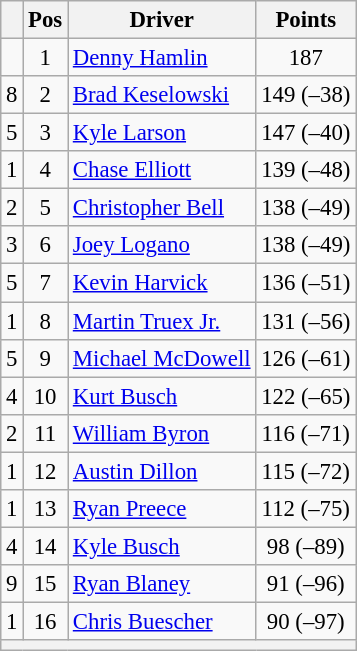<table class="wikitable" style="font-size: 95%">
<tr>
<th></th>
<th>Pos</th>
<th>Driver</th>
<th>Points</th>
</tr>
<tr>
<td align="left"></td>
<td style="text-align:center;">1</td>
<td><a href='#'>Denny Hamlin</a></td>
<td style="text-align:center;">187</td>
</tr>
<tr>
<td align="left"> 8</td>
<td style="text-align:center;">2</td>
<td><a href='#'>Brad Keselowski</a></td>
<td style="text-align:center;">149 (–38)</td>
</tr>
<tr>
<td align="left"> 5</td>
<td style="text-align:center;">3</td>
<td><a href='#'>Kyle Larson</a></td>
<td style="text-align:center;">147 (–40)</td>
</tr>
<tr>
<td align="left"> 1</td>
<td style="text-align:center;">4</td>
<td><a href='#'>Chase Elliott</a></td>
<td style="text-align:center;">139 (–48)</td>
</tr>
<tr>
<td align="left"> 2</td>
<td style="text-align:center;">5</td>
<td><a href='#'>Christopher Bell</a></td>
<td style="text-align:center;">138 (–49)</td>
</tr>
<tr>
<td align="left"> 3</td>
<td style="text-align:center;">6</td>
<td><a href='#'>Joey Logano</a></td>
<td style="text-align:center;">138 (–49)</td>
</tr>
<tr>
<td align="left"> 5</td>
<td style="text-align:center;">7</td>
<td><a href='#'>Kevin Harvick</a></td>
<td style="text-align:center;">136 (–51)</td>
</tr>
<tr>
<td align="left"> 1</td>
<td style="text-align:center;">8</td>
<td><a href='#'>Martin Truex Jr.</a></td>
<td style="text-align:center;">131 (–56)</td>
</tr>
<tr>
<td align="left"> 5</td>
<td style="text-align:center;">9</td>
<td><a href='#'>Michael McDowell</a></td>
<td style="text-align:center;">126 (–61)</td>
</tr>
<tr>
<td align="left"> 4</td>
<td style="text-align:center;">10</td>
<td><a href='#'>Kurt Busch</a></td>
<td style="text-align:center;">122 (–65)</td>
</tr>
<tr>
<td align="left"> 2</td>
<td style="text-align:center;">11</td>
<td><a href='#'>William Byron</a></td>
<td style="text-align:center;">116 (–71)</td>
</tr>
<tr>
<td align="left"> 1</td>
<td style="text-align:center;">12</td>
<td><a href='#'>Austin Dillon</a></td>
<td style="text-align:center;">115 (–72)</td>
</tr>
<tr>
<td align="left"> 1</td>
<td style="text-align:center;">13</td>
<td><a href='#'>Ryan Preece</a></td>
<td style="text-align:center;">112 (–75)</td>
</tr>
<tr>
<td align="left"> 4</td>
<td style="text-align:center;">14</td>
<td><a href='#'>Kyle Busch</a></td>
<td style="text-align:center;">98 (–89)</td>
</tr>
<tr>
<td align="left"> 9</td>
<td style="text-align:center;">15</td>
<td><a href='#'>Ryan Blaney</a></td>
<td style="text-align:center;">91 (–96)</td>
</tr>
<tr>
<td align="left"> 1</td>
<td style="text-align:center;">16</td>
<td><a href='#'>Chris Buescher</a></td>
<td style="text-align:center;">90 (–97)</td>
</tr>
<tr class="sortbottom">
<th colspan="9"></th>
</tr>
</table>
